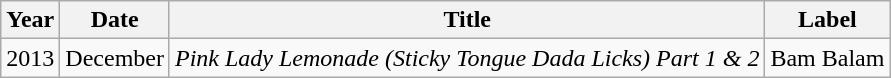<table class="wikitable">
<tr>
<th>Year</th>
<th>Date</th>
<th>Title</th>
<th>Label</th>
</tr>
<tr>
<td>2013</td>
<td>December</td>
<td><em>Pink Lady Lemonade (Sticky Tongue Dada Licks) Part 1 & 2</em></td>
<td>Bam Balam</td>
</tr>
</table>
